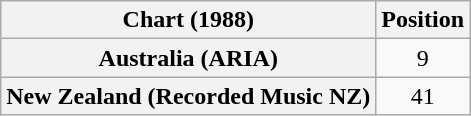<table class="wikitable plainrowheaders" style="text-align:center">
<tr>
<th>Chart (1988)</th>
<th>Position</th>
</tr>
<tr>
<th scope="row">Australia (ARIA)</th>
<td>9</td>
</tr>
<tr>
<th scope="row">New Zealand (Recorded Music NZ)</th>
<td>41</td>
</tr>
</table>
